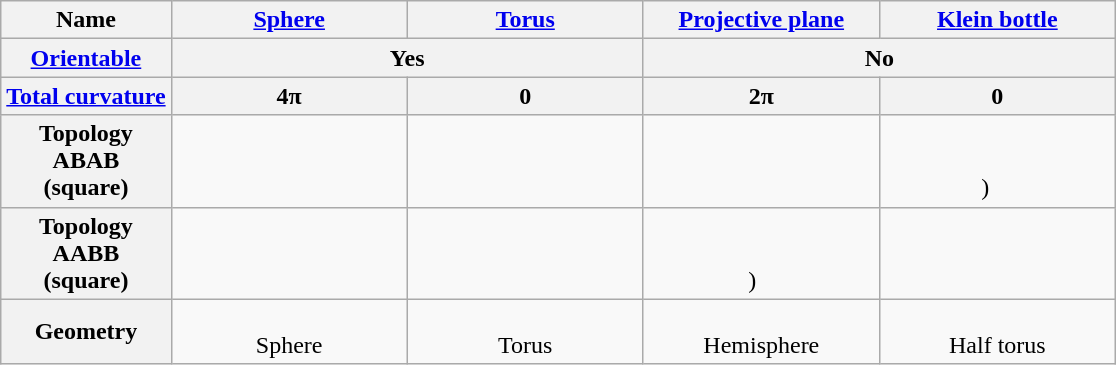<table class=wikitable align=center>
<tr align=center>
<th>Name</th>
<th><a href='#'>Sphere</a></th>
<th><a href='#'>Torus</a></th>
<th><a href='#'>Projective plane</a></th>
<th><a href='#'>Klein bottle</a></th>
</tr>
<tr>
<th><a href='#'>Orientable</a></th>
<th colspan=2>Yes</th>
<th colspan=2>No</th>
</tr>
<tr>
<th><a href='#'>Total curvature</a></th>
<th>4π</th>
<th>0</th>
<th>2π</th>
<th>0</th>
</tr>
<tr>
<th>Topology<br>ABAB<br>(square)</th>
<td valign=top width=150 align=center></td>
<td valign=top width=150 align=center><br></td>
<td valign=top width=150 align=center><br></td>
<td valign=top width=150 align=center><br><br>)    </td>
</tr>
<tr>
<th>Topology<br>AABB<br>(square)</th>
<td valign=top width=150 align=center><br></td>
<td valign=top width=150 align=center></td>
<td valign=top width=150 align=center><br><br>)   </td>
<td valign=top width=150 align=center><br></td>
</tr>
<tr align=center>
<th>Geometry</th>
<td valign=bottom><br>Sphere</td>
<td valign=bottom><br>Torus</td>
<td valign=bottom><br>Hemisphere</td>
<td valign=bottom><br>Half torus</td>
</tr>
</table>
